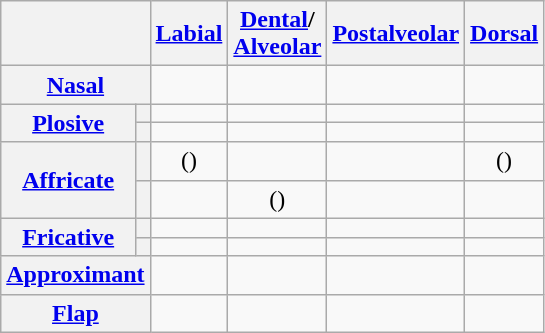<table class="wikitable" style="text-align: center;">
<tr>
<th colspan="2"></th>
<th><a href='#'>Labial</a></th>
<th><a href='#'>Dental</a>/<br><a href='#'>Alveolar</a></th>
<th><a href='#'>Postalveolar</a></th>
<th><a href='#'>Dorsal</a></th>
</tr>
<tr>
<th colspan="2"><a href='#'>Nasal</a></th>
<td></td>
<td></td>
<td></td>
<td></td>
</tr>
<tr>
<th rowspan="2"><a href='#'>Plosive</a></th>
<th></th>
<td></td>
<td></td>
<td></td>
<td></td>
</tr>
<tr>
<th></th>
<td></td>
<td></td>
<td></td>
<td></td>
</tr>
<tr>
<th rowspan="2"><a href='#'>Affricate</a></th>
<th></th>
<td>()</td>
<td></td>
<td></td>
<td>()</td>
</tr>
<tr>
<th></th>
<td></td>
<td>()</td>
<td></td>
<td></td>
</tr>
<tr>
<th rowspan="2"><a href='#'>Fricative</a></th>
<th></th>
<td></td>
<td></td>
<td></td>
<td></td>
</tr>
<tr>
<th></th>
<td></td>
<td></td>
<td></td>
<td></td>
</tr>
<tr>
<th colspan="2"><a href='#'>Approximant</a></th>
<td></td>
<td></td>
<td></td>
<td></td>
</tr>
<tr>
<th colspan="2"><a href='#'>Flap</a></th>
<td></td>
<td></td>
<td></td>
<td></td>
</tr>
</table>
